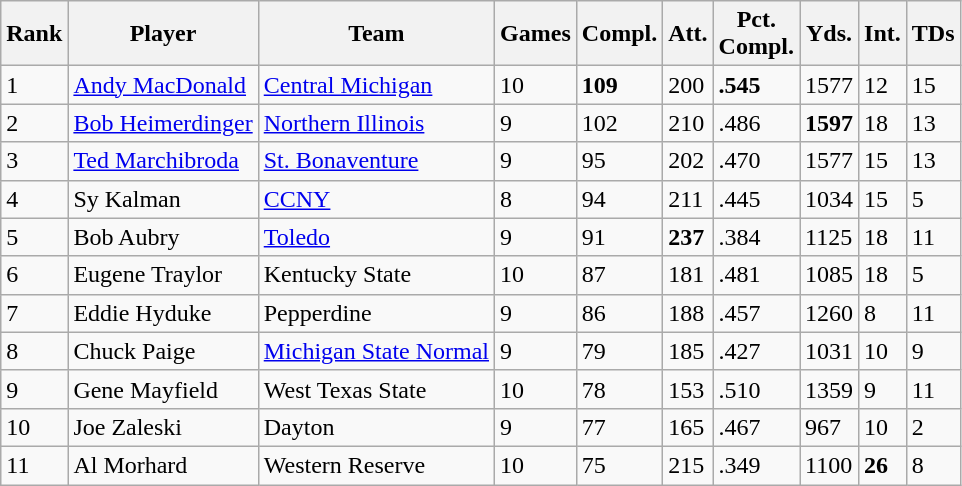<table class="wikitable sortable">
<tr>
<th>Rank</th>
<th>Player</th>
<th>Team</th>
<th>Games</th>
<th>Compl.</th>
<th>Att.</th>
<th>Pct.<br>Compl.</th>
<th>Yds.</th>
<th>Int.</th>
<th>TDs</th>
</tr>
<tr>
<td>1</td>
<td><a href='#'>Andy MacDonald</a></td>
<td><a href='#'>Central Michigan</a></td>
<td>10</td>
<td><strong>109</strong></td>
<td>200</td>
<td><strong>.545</strong></td>
<td>1577</td>
<td>12</td>
<td>15</td>
</tr>
<tr>
<td>2</td>
<td><a href='#'>Bob Heimerdinger</a></td>
<td><a href='#'>Northern Illinois</a></td>
<td>9</td>
<td>102</td>
<td>210</td>
<td>.486</td>
<td><strong>1597</strong></td>
<td>18</td>
<td>13</td>
</tr>
<tr>
<td>3</td>
<td><a href='#'>Ted Marchibroda</a></td>
<td><a href='#'>St. Bonaventure</a></td>
<td>9</td>
<td>95</td>
<td>202</td>
<td>.470</td>
<td>1577</td>
<td>15</td>
<td>13</td>
</tr>
<tr>
<td>4</td>
<td>Sy Kalman</td>
<td><a href='#'>CCNY</a></td>
<td>8</td>
<td>94</td>
<td>211</td>
<td>.445</td>
<td>1034</td>
<td>15</td>
<td>5</td>
</tr>
<tr>
<td>5</td>
<td>Bob Aubry</td>
<td><a href='#'>Toledo</a></td>
<td>9</td>
<td>91</td>
<td><strong>237</strong></td>
<td>.384</td>
<td>1125</td>
<td>18</td>
<td>11</td>
</tr>
<tr>
<td>6</td>
<td>Eugene Traylor</td>
<td>Kentucky State</td>
<td>10</td>
<td>87</td>
<td>181</td>
<td>.481</td>
<td>1085</td>
<td>18</td>
<td>5</td>
</tr>
<tr>
<td>7</td>
<td>Eddie Hyduke</td>
<td>Pepperdine</td>
<td>9</td>
<td>86</td>
<td>188</td>
<td>.457</td>
<td>1260</td>
<td>8</td>
<td>11</td>
</tr>
<tr>
<td>8</td>
<td>Chuck Paige</td>
<td><a href='#'>Michigan State Normal</a></td>
<td>9</td>
<td>79</td>
<td>185</td>
<td>.427</td>
<td>1031</td>
<td>10</td>
<td>9</td>
</tr>
<tr>
<td>9</td>
<td>Gene Mayfield</td>
<td>West Texas State</td>
<td>10</td>
<td>78</td>
<td>153</td>
<td>.510</td>
<td>1359</td>
<td>9</td>
<td>11</td>
</tr>
<tr>
<td>10</td>
<td>Joe Zaleski</td>
<td>Dayton</td>
<td>9</td>
<td>77</td>
<td>165</td>
<td>.467</td>
<td>967</td>
<td>10</td>
<td>2</td>
</tr>
<tr>
<td>11</td>
<td>Al Morhard</td>
<td>Western Reserve</td>
<td>10</td>
<td>75</td>
<td>215</td>
<td>.349</td>
<td>1100</td>
<td><strong>26</strong></td>
<td>8</td>
</tr>
</table>
